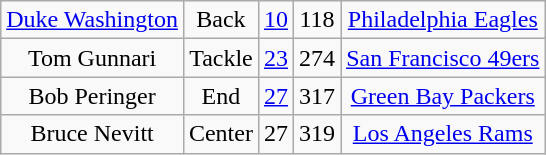<table class=wikitable style="text-align:center">
<tr>
<td><a href='#'>Duke Washington</a></td>
<td>Back</td>
<td><a href='#'>10</a></td>
<td>118</td>
<td><a href='#'>Philadelphia Eagles</a></td>
</tr>
<tr>
<td>Tom Gunnari</td>
<td>Tackle</td>
<td><a href='#'>23</a></td>
<td>274</td>
<td><a href='#'>San Francisco 49ers</a></td>
</tr>
<tr>
<td>Bob Peringer</td>
<td>End</td>
<td><a href='#'>27</a></td>
<td>317</td>
<td><a href='#'>Green Bay Packers</a></td>
</tr>
<tr>
<td>Bruce Nevitt</td>
<td>Center</td>
<td>27</td>
<td>319</td>
<td><a href='#'>Los Angeles Rams</a></td>
</tr>
</table>
